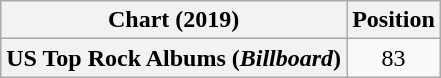<table class="wikitable plainrowheaders" style="text-align:center">
<tr>
<th>Chart (2019)</th>
<th>Position</th>
</tr>
<tr>
<th scope="row">US Top Rock Albums (<em>Billboard</em>)</th>
<td>83</td>
</tr>
</table>
